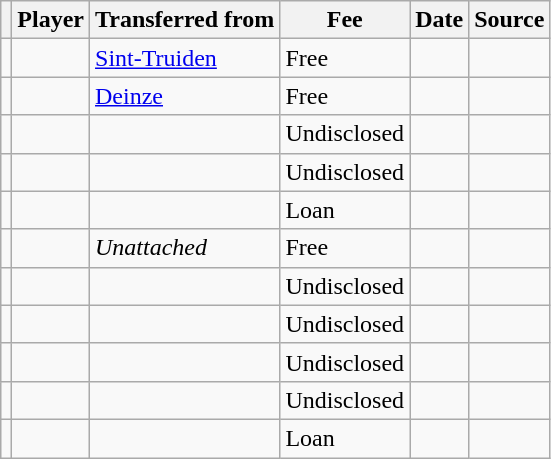<table class="wikitable plainrowheaders sortable">
<tr>
<th></th>
<th scope=col>Player</th>
<th>Transferred from</th>
<th !scope=col; style="width: 65px;">Fee</th>
<th scope=col>Date</th>
<th scope=col>Source</th>
</tr>
<tr>
<td align=center></td>
<td></td>
<td><a href='#'>Sint-Truiden</a></td>
<td>Free</td>
<td></td>
<td></td>
</tr>
<tr>
<td align=center></td>
<td></td>
<td><a href='#'>Deinze</a></td>
<td>Free</td>
<td></td>
<td></td>
</tr>
<tr>
<td align=center></td>
<td></td>
<td></td>
<td>Undisclosed</td>
<td></td>
<td></td>
</tr>
<tr>
<td align=center></td>
<td></td>
<td></td>
<td>Undisclosed</td>
<td></td>
<td></td>
</tr>
<tr>
<td align=center></td>
<td></td>
<td></td>
<td>Loan</td>
<td></td>
<td></td>
</tr>
<tr>
<td align=center></td>
<td></td>
<td><em>Unattached</em></td>
<td>Free</td>
<td></td>
<td></td>
</tr>
<tr>
<td align=center></td>
<td></td>
<td></td>
<td>Undisclosed</td>
<td></td>
<td></td>
</tr>
<tr>
<td align=center></td>
<td></td>
<td></td>
<td>Undisclosed</td>
<td></td>
<td></td>
</tr>
<tr>
<td align=center></td>
<td></td>
<td></td>
<td>Undisclosed</td>
<td></td>
<td></td>
</tr>
<tr>
<td align=center></td>
<td></td>
<td></td>
<td>Undisclosed</td>
<td></td>
<td></td>
</tr>
<tr>
<td align=center></td>
<td></td>
<td></td>
<td>Loan</td>
<td></td>
<td></td>
</tr>
</table>
